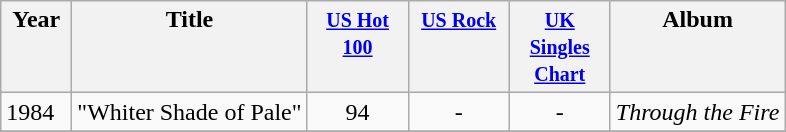<table class="wikitable">
<tr>
<th align="center" valign="top" width="40">Year</th>
<th align="left" valign="top">Title</th>
<th align="center" valign="top" width="60"><small><a href='#'>US Hot 100</a></small></th>
<th align="center" valign="top" width="60"><small><a href='#'>US Rock</a></small></th>
<th align="center" valign="top";; width="60"><small><a href='#'>UK Singles Chart</a></small></th>
<th align="left" valign="top">Album</th>
</tr>
<tr>
<td>1984</td>
<td>"Whiter Shade of Pale"</td>
<td align="center">94</td>
<td align="center">-</td>
<td align="center">-</td>
<td><em>Through the Fire</em></td>
</tr>
<tr>
</tr>
</table>
